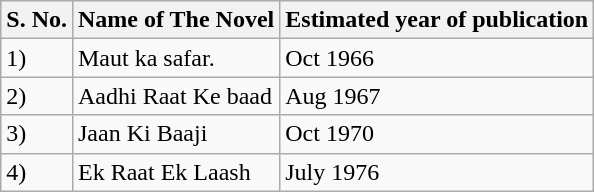<table class="wikitable">
<tr>
<th>S. No.</th>
<th>Name of The Novel</th>
<th>Estimated year of publication</th>
</tr>
<tr>
<td>1)</td>
<td>Maut ka safar.</td>
<td>Oct 1966</td>
</tr>
<tr>
<td>2)</td>
<td>Aadhi Raat Ke baad</td>
<td>Aug 1967</td>
</tr>
<tr>
<td>3)</td>
<td>Jaan Ki Baaji</td>
<td>Oct 1970</td>
</tr>
<tr>
<td>4)</td>
<td>Ek Raat Ek Laash</td>
<td>July 1976</td>
</tr>
</table>
